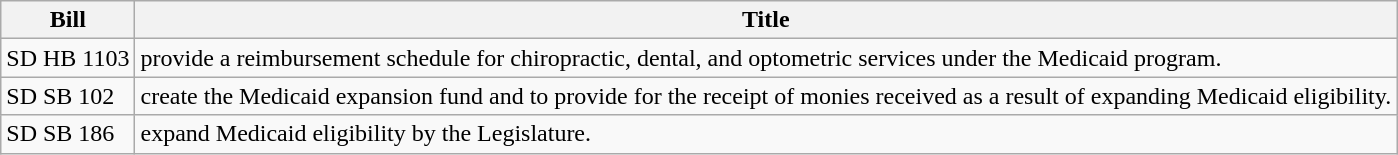<table class="wikitable">
<tr>
<th>Bill</th>
<th>Title</th>
</tr>
<tr>
<td>SD HB 1103</td>
<td>provide a reimbursement schedule for chiropractic, dental, and optometric services under the Medicaid program.</td>
</tr>
<tr>
<td>SD SB 102</td>
<td>create the Medicaid expansion fund and to provide for the receipt of monies received as a result of expanding Medicaid eligibility.</td>
</tr>
<tr>
<td>SD SB 186</td>
<td>expand Medicaid eligibility by the Legislature.</td>
</tr>
</table>
